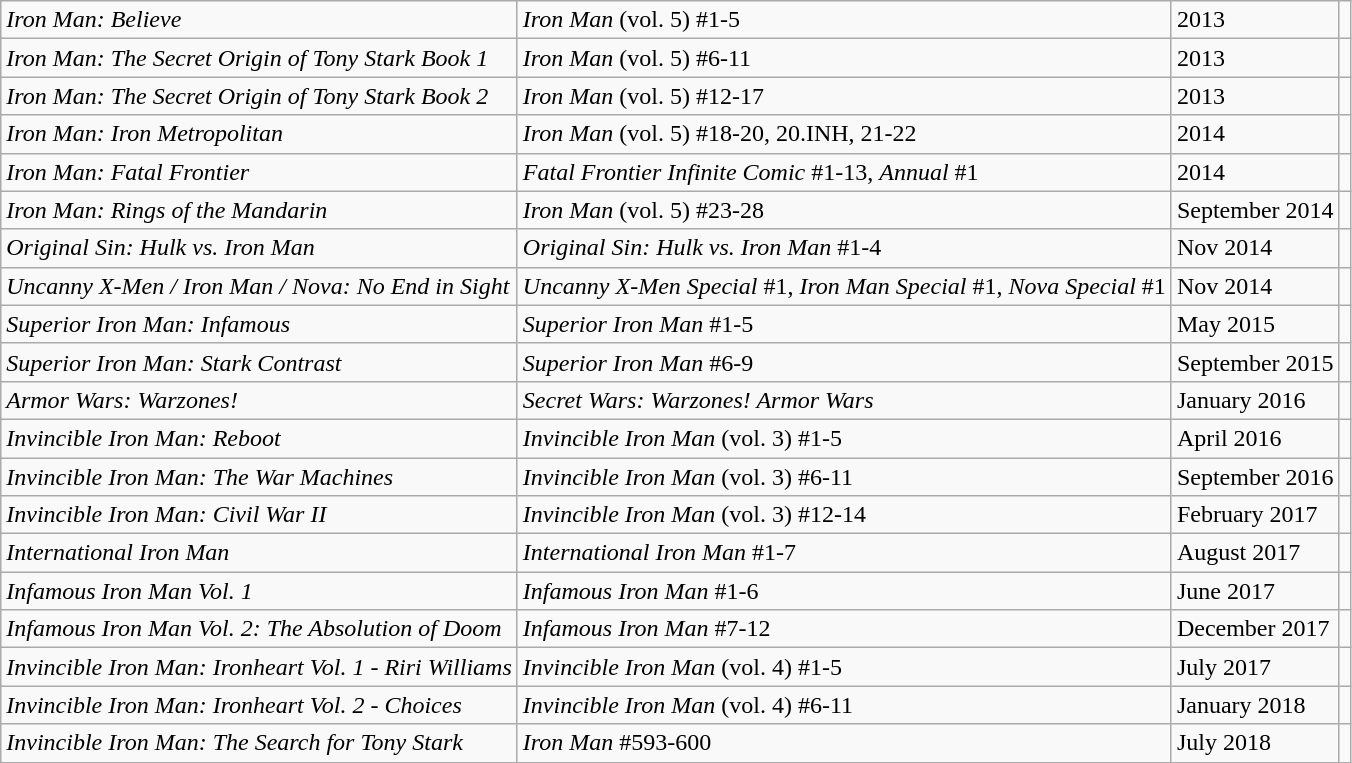<table class="wikitable sortable">
<tr>
<td><em>Iron Man: Believe</em></td>
<td><em>Iron Man</em> (vol. 5) #1-5</td>
<td>2013</td>
<td></td>
</tr>
<tr>
<td><em>Iron Man: The Secret Origin of Tony Stark Book 1</em></td>
<td><em>Iron Man</em> (vol. 5) #6-11</td>
<td>2013</td>
<td></td>
</tr>
<tr>
<td><em>Iron Man: The Secret Origin of Tony Stark Book 2</em></td>
<td><em>Iron Man</em> (vol. 5) #12-17</td>
<td>2013</td>
<td></td>
</tr>
<tr>
<td><em>Iron Man: Iron Metropolitan</em></td>
<td><em>Iron Man</em> (vol. 5) #18-20, 20.INH, 21-22</td>
<td>2014</td>
<td></td>
</tr>
<tr>
<td><em>Iron Man: Fatal Frontier</em></td>
<td><em>Fatal Frontier Infinite Comic</em> #1-13, <em>Annual</em> #1</td>
<td>2014</td>
<td></td>
</tr>
<tr>
<td><em>Iron Man: Rings of the Mandarin</em></td>
<td><em>Iron Man</em> (vol. 5) #23-28</td>
<td>September 2014</td>
<td></td>
</tr>
<tr>
<td><em>Original Sin: Hulk vs. Iron Man</em></td>
<td><em>Original Sin: Hulk vs. Iron Man</em> #1-4</td>
<td>Nov 2014</td>
<td></td>
</tr>
<tr>
<td><em>Uncanny X-Men / Iron Man / Nova: No End in Sight</em></td>
<td><em>Uncanny X-Men Special</em> #1, <em>Iron Man Special</em> #1, <em>Nova Special</em> #1</td>
<td>Nov 2014</td>
<td></td>
</tr>
<tr>
<td><em>Superior Iron Man: Infamous</em></td>
<td><em>Superior Iron Man</em> #1-5</td>
<td>May 2015</td>
<td></td>
</tr>
<tr>
<td><em>Superior Iron Man: Stark Contrast</em></td>
<td><em>Superior Iron Man</em> #6-9</td>
<td>September 2015</td>
<td></td>
</tr>
<tr>
<td><em>Armor Wars: Warzones!</em></td>
<td><em>Secret Wars: Warzones! Armor Wars</em></td>
<td>January 2016</td>
<td></td>
</tr>
<tr>
<td><em>Invincible Iron Man: Reboot</em></td>
<td><em>Invincible Iron Man</em> (vol. 3) #1-5</td>
<td>April 2016</td>
<td></td>
</tr>
<tr>
<td><em>Invincible Iron Man: The War Machines</em></td>
<td><em>Invincible Iron Man</em> (vol. 3) #6-11</td>
<td>September 2016</td>
<td></td>
</tr>
<tr>
<td><em>Invincible Iron Man: Civil War II</em></td>
<td><em>Invincible Iron Man</em> (vol. 3) #12-14</td>
<td>February 2017</td>
<td></td>
</tr>
<tr>
<td><em>International Iron Man</em></td>
<td><em>International Iron Man</em> #1-7</td>
<td>August 2017</td>
<td></td>
</tr>
<tr>
<td><em>Infamous Iron Man Vol. 1</em></td>
<td><em>Infamous Iron Man</em> #1-6</td>
<td>June 2017</td>
<td></td>
</tr>
<tr>
<td><em>Infamous Iron Man Vol. 2: The Absolution of Doom</em></td>
<td><em>Infamous Iron Man</em> #7-12</td>
<td>December 2017</td>
<td></td>
</tr>
<tr>
<td><em>Invincible Iron Man: Ironheart Vol. 1 - Riri Williams</em></td>
<td><em>Invincible Iron Man</em> (vol. 4) #1-5</td>
<td>July 2017</td>
<td></td>
</tr>
<tr>
<td><em>Invincible Iron Man: Ironheart Vol. 2 - Choices</em></td>
<td><em>Invincible Iron Man</em> (vol. 4) #6-11</td>
<td>January 2018</td>
<td></td>
</tr>
<tr>
<td><em>Invincible Iron Man: The Search for Tony Stark</em></td>
<td><em>Iron Man</em> #593-600</td>
<td>July 2018</td>
<td></td>
</tr>
</table>
